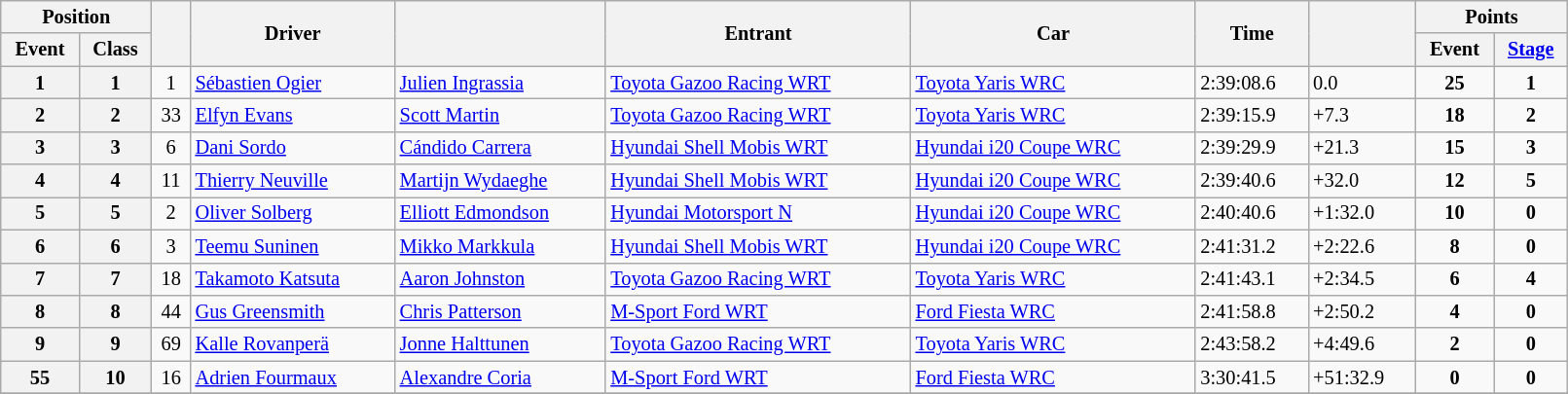<table class="wikitable" width=85% style="font-size: 85%;">
<tr>
<th colspan="2">Position</th>
<th rowspan="2"></th>
<th rowspan="2">Driver</th>
<th rowspan="2"></th>
<th rowspan="2">Entrant</th>
<th rowspan="2">Car</th>
<th rowspan="2">Time</th>
<th rowspan="2"></th>
<th colspan="2">Points</th>
</tr>
<tr>
<th>Event</th>
<th>Class</th>
<th>Event</th>
<th><a href='#'>Stage</a></th>
</tr>
<tr>
<th>1</th>
<th>1</th>
<td align="center">1</td>
<td><a href='#'>Sébastien Ogier</a></td>
<td><a href='#'>Julien Ingrassia</a></td>
<td><a href='#'>Toyota Gazoo Racing WRT</a></td>
<td><a href='#'>Toyota Yaris WRC</a></td>
<td>2:39:08.6</td>
<td>0.0</td>
<td align="center"><strong>25</strong></td>
<td align="center"><strong>1</strong></td>
</tr>
<tr>
<th>2</th>
<th>2</th>
<td align="center">33</td>
<td><a href='#'>Elfyn Evans</a></td>
<td><a href='#'>Scott Martin</a></td>
<td><a href='#'>Toyota Gazoo Racing WRT</a></td>
<td><a href='#'>Toyota Yaris WRC</a></td>
<td>2:39:15.9</td>
<td>+7.3</td>
<td align="center"><strong>18</strong></td>
<td align="center"><strong>2</strong></td>
</tr>
<tr>
<th>3</th>
<th>3</th>
<td align="center">6</td>
<td><a href='#'>Dani Sordo</a></td>
<td><a href='#'>Cándido Carrera</a></td>
<td><a href='#'>Hyundai Shell Mobis WRT</a></td>
<td><a href='#'>Hyundai i20 Coupe WRC</a></td>
<td>2:39:29.9</td>
<td>+21.3</td>
<td align="center"><strong>15</strong></td>
<td align="center"><strong>3</strong></td>
</tr>
<tr>
<th>4</th>
<th>4</th>
<td align="center">11</td>
<td><a href='#'>Thierry Neuville</a></td>
<td><a href='#'>Martijn Wydaeghe</a></td>
<td><a href='#'>Hyundai Shell Mobis WRT</a></td>
<td><a href='#'>Hyundai i20 Coupe WRC</a></td>
<td>2:39:40.6</td>
<td>+32.0</td>
<td align="center"><strong>12</strong></td>
<td align="center"><strong>5</strong></td>
</tr>
<tr>
<th>5</th>
<th>5</th>
<td align="center">2</td>
<td><a href='#'>Oliver Solberg</a></td>
<td><a href='#'>Elliott Edmondson</a></td>
<td><a href='#'>Hyundai Motorsport N</a></td>
<td><a href='#'>Hyundai i20 Coupe WRC</a></td>
<td>2:40:40.6</td>
<td>+1:32.0</td>
<td align="center"><strong>10</strong></td>
<td align="center"><strong>0</strong></td>
</tr>
<tr>
<th>6</th>
<th>6</th>
<td align="center">3</td>
<td><a href='#'>Teemu Suninen</a></td>
<td><a href='#'>Mikko Markkula</a></td>
<td><a href='#'>Hyundai Shell Mobis WRT</a></td>
<td><a href='#'>Hyundai i20 Coupe WRC</a></td>
<td>2:41:31.2</td>
<td>+2:22.6</td>
<td align="center"><strong>8</strong></td>
<td align="center"><strong>0</strong></td>
</tr>
<tr>
<th>7</th>
<th>7</th>
<td align="center">18</td>
<td><a href='#'>Takamoto Katsuta</a></td>
<td><a href='#'>Aaron Johnston</a></td>
<td><a href='#'>Toyota Gazoo Racing WRT</a></td>
<td><a href='#'>Toyota Yaris WRC</a></td>
<td>2:41:43.1</td>
<td>+2:34.5</td>
<td align="center"><strong>6</strong></td>
<td align="center"><strong>4</strong></td>
</tr>
<tr>
<th>8</th>
<th>8</th>
<td align="center">44</td>
<td><a href='#'>Gus Greensmith</a></td>
<td><a href='#'>Chris Patterson</a></td>
<td><a href='#'>M-Sport Ford WRT</a></td>
<td><a href='#'>Ford Fiesta WRC</a></td>
<td>2:41:58.8</td>
<td>+2:50.2</td>
<td align="center"><strong>4</strong></td>
<td align="center"><strong>0</strong></td>
</tr>
<tr>
<th>9</th>
<th>9</th>
<td align="center">69</td>
<td><a href='#'>Kalle Rovanperä</a></td>
<td><a href='#'>Jonne Halttunen</a></td>
<td><a href='#'>Toyota Gazoo Racing WRT</a></td>
<td><a href='#'>Toyota Yaris WRC</a></td>
<td>2:43:58.2</td>
<td>+4:49.6</td>
<td align="center"><strong>2</strong></td>
<td align="center"><strong>0</strong></td>
</tr>
<tr>
<th>55</th>
<th>10</th>
<td align="center">16</td>
<td><a href='#'>Adrien Fourmaux</a></td>
<td><a href='#'>Alexandre Coria</a></td>
<td><a href='#'>M-Sport Ford WRT</a></td>
<td><a href='#'>Ford Fiesta WRC</a></td>
<td>3:30:41.5</td>
<td>+51:32.9</td>
<td align="center"><strong>0</strong></td>
<td align="center"><strong>0</strong></td>
</tr>
<tr>
</tr>
</table>
